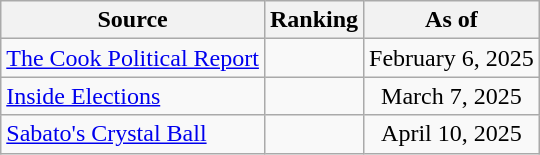<table class="wikitable" style="text-align:center">
<tr>
<th>Source</th>
<th>Ranking</th>
<th>As of</th>
</tr>
<tr>
<td align=left><a href='#'>The Cook Political Report</a></td>
<td></td>
<td>February 6, 2025</td>
</tr>
<tr>
<td align=left><a href='#'>Inside Elections</a></td>
<td></td>
<td>March 7, 2025</td>
</tr>
<tr>
<td align=left><a href='#'>Sabato's Crystal Ball</a></td>
<td></td>
<td>April 10, 2025</td>
</tr>
</table>
